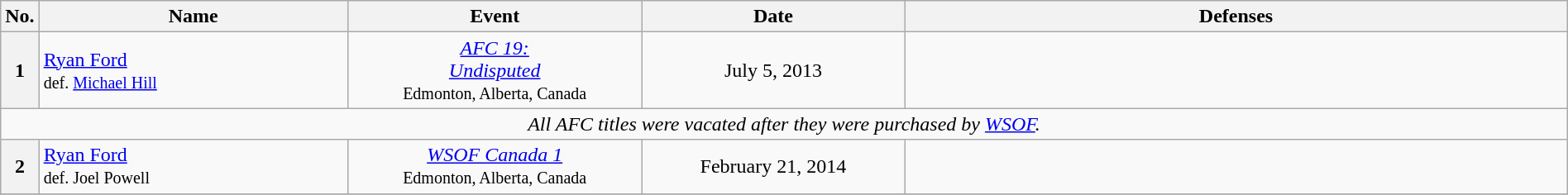<table class="wikitable" width=100%>
<tr>
<th width=1%>No.</th>
<th width=20%>Name</th>
<th width=19%>Event</th>
<th width=17%>Date</th>
<th width=44%>Defenses</th>
</tr>
<tr>
<th>1</th>
<td align=left> <a href='#'>Ryan Ford</a><br><small>def. <a href='#'>Michael Hill</a></small></td>
<td align=center><em><a href='#'>AFC 19:</a></em><br><em><a href='#'>Undisputed</a></em><br><small>Edmonton, Alberta, Canada</small></td>
<td align=center>July 5, 2013</td>
<td></td>
</tr>
<tr>
<td align="center" colspan="5"><em>All AFC titles were vacated after they were purchased by <a href='#'>WSOF</a>.</em></td>
</tr>
<tr>
<th>2</th>
<td align=left> <a href='#'>Ryan Ford</a><br><small>def. Joel Powell</small></td>
<td align=center><em><a href='#'>WSOF Canada 1</a></em><br><small>Edmonton, Alberta, Canada</small></td>
<td align=center>February 21, 2014</td>
<td></td>
</tr>
<tr>
</tr>
</table>
